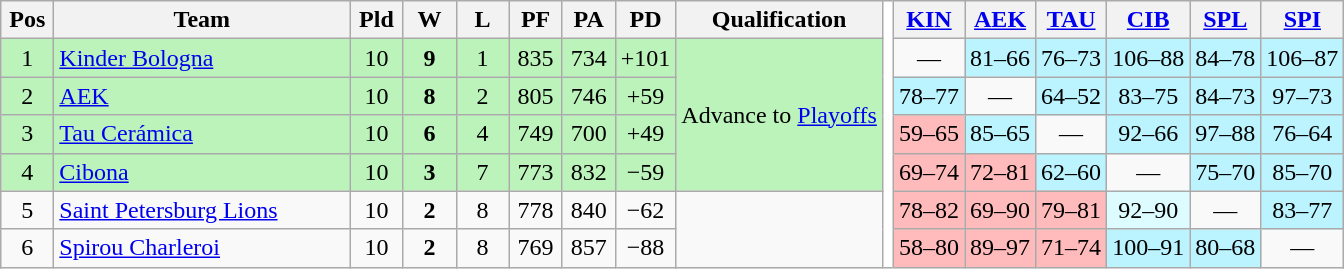<table class="wikitable" style="text-align:center">
<tr>
<th scope="col" width=28><abbr>Pos</abbr></th>
<th scope="col" width=190>Team</th>
<th scope="col" width=28><abbr>Pld</abbr></th>
<th scope="col" width=28><abbr>W</abbr></th>
<th scope="col" width=28><abbr>L</abbr></th>
<th scope="col" width=28><abbr>PF</abbr></th>
<th scope="col" width=28><abbr>PA</abbr></th>
<th scope="col" width=28><abbr>PD</abbr></th>
<th scope="col">Qualification</th>
<th scope="row" class="unsortable" style="background-color:white;border-top:white;border-bottom:white;line-width:3pt;"></th>
<th scope="col" width=28> <a href='#'>KIN</a></th>
<th scope="col" width=28> <a href='#'>AEK</a></th>
<th scope="col" width=28> <a href='#'>TAU</a></th>
<th scope="col" width=28> <a href='#'>CIB</a></th>
<th scope="col" width=28> <a href='#'>SPL</a></th>
<th scope="col" width=28> <a href='#'>SPI</a></th>
</tr>
<tr>
<th scope="row" style="text-align: center;font-weight: normal;background-color:#BBF3BB;">1</th>
<td style="text-align: left; white-space:nowrap;font-weight: normal;background-color:#BBF3BB;"> <a href='#'>Kinder Bologna</a></td>
<td style="font-weight: normal;background-color:#BBF3BB;">10</td>
<td style="font-weight: bold;background-color:#BBF3BB;">9</td>
<td style="font-weight: normal;background-color:#BBF3BB;">1</td>
<td style="font-weight: normal;background-color:#BBF3BB;">835</td>
<td style="font-weight: normal;background-color:#BBF3BB;">734</td>
<td style="font-weight: normal;background-color:#BBF3BB;">+101</td>
<td style="font-weight: normal;background-color:#BBF3BB;" rowspan="4">Advance to <a href='#'>Playoffs</a></td>
<td style="background-color:white;border-top:white;border-bottom:white;"></td>
<td style="font-weight:normal;background:transparent;">—</td>
<td style="white-space:nowrap;font-weight:normal;background:#BBF3FF;">81–66</td>
<td style="white-space:nowrap;font-weight:normal;background:#BBF3FF;">76–73</td>
<td style="white-space:nowrap;font-weight:normal;background:#BBF3FF;">106–88</td>
<td style="white-space:nowrap;font-weight:normal;background:#BBF3FF;">84–78</td>
<td style="white-space:nowrap;font-weight:normal;background:#BBF3FF;">106–87</td>
</tr>
<tr>
<th scope="row" style="text-align: center;font-weight: normal;background-color:#BBF3BB;">2</th>
<td style="text-align: left; white-space:nowrap;font-weight: normal;background-color:#BBF3BB;"> <a href='#'>AEK</a></td>
<td style="font-weight: normal;background-color:#BBF3BB;">10</td>
<td style="font-weight: bold;background-color:#BBF3BB;">8</td>
<td style="font-weight: normal;background-color:#BBF3BB;">2</td>
<td style="font-weight: normal;background-color:#BBF3BB;">805</td>
<td style="font-weight: normal;background-color:#BBF3BB;">746</td>
<td style="font-weight: normal;background-color:#BBF3BB;">+59</td>
<td style="background-color:white;border-top:white;border-bottom:white;"></td>
<td style="white-space:nowrap;font-weight:normal;background:#BBF3FF;">78–77</td>
<td style="font-weight:normal;background:transparent;">—</td>
<td style="white-space:nowrap;font-weight:normal;background:#BBF3FF;">64–52</td>
<td style="white-space:nowrap;font-weight:normal;background:#BBF3FF;">83–75</td>
<td style="white-space:nowrap;font-weight:normal;background:#BBF3FF;">84–73</td>
<td style="white-space:nowrap;font-weight:normal;background:#BBF3FF;">97–73</td>
</tr>
<tr>
<th scope="row" style="text-align: center;font-weight: normal;background-color:#BBF3BB;">3</th>
<td style="text-align: left; white-space:nowrap;font-weight: normal;background-color:#BBF3BB;"> <a href='#'>Tau Cerámica</a></td>
<td style="font-weight: normal;background-color:#BBF3BB;">10</td>
<td style="font-weight: bold;background-color:#BBF3BB;">6</td>
<td style="font-weight: normal;background-color:#BBF3BB;">4</td>
<td style="font-weight: normal;background-color:#BBF3BB;">749</td>
<td style="font-weight: normal;background-color:#BBF3BB;">700</td>
<td style="font-weight: normal;background-color:#BBF3BB;">+49</td>
<td style="background-color:white;border-top:white;border-bottom:white;"></td>
<td style="white-space:nowrap;font-weight:normal;background:#FBB;">59–65</td>
<td style="white-space:nowrap;font-weight:normal;background:#BBF3FF;">85–65</td>
<td style="font-weight:normal;background:transparent;">—</td>
<td style="white-space:nowrap;font-weight:normal;background:#BBF3FF;">92–66</td>
<td style="white-space:nowrap;font-weight:normal;background:#BBF3FF;">97–88</td>
<td style="white-space:nowrap;font-weight:normal;background:#BBF3FF;">76–64</td>
</tr>
<tr>
<th scope="row" style="text-align: center;font-weight: normal;background-color:#BBF3BB;">4</th>
<td style="text-align: left; white-space:nowrap;font-weight: normal;background-color:#BBF3BB;"> <a href='#'>Cibona</a></td>
<td style="font-weight: normal;background-color:#BBF3BB;">10</td>
<td style="font-weight: bold;background-color:#BBF3BB;">3</td>
<td style="font-weight: normal;background-color:#BBF3BB;">7</td>
<td style="font-weight: normal;background-color:#BBF3BB;">773</td>
<td style="font-weight: normal;background-color:#BBF3BB;">832</td>
<td style="font-weight: normal;background-color:#BBF3BB;">−59</td>
<td style="background-color:white;border-top:white;border-bottom:white;"></td>
<td style="white-space:nowrap;font-weight:normal;background:#FBB;">69–74</td>
<td style="white-space:nowrap;font-weight:normal;background:#FBB;">72–81</td>
<td style="white-space:nowrap;font-weight:normal;background:#BBF3FF;">62–60</td>
<td style="font-weight:normal;background:transparent;">—</td>
<td style="white-space:nowrap;font-weight:normal;background:#BBF3FF;">75–70</td>
<td style="white-space:nowrap;font-weight:normal;background:#BBF3FF;">85–70</td>
</tr>
<tr>
<th scope="row" style="text-align: center;font-weight: normal;background-color:transparent;">5</th>
<td style="text-align: left; white-space:nowrap;font-weight: normal;background-color:transparent;"> <a href='#'>Saint Petersburg Lions</a></td>
<td style="font-weight: normal;background-color:transparent;">10</td>
<td style="font-weight: bold;background-color:transparent;">2</td>
<td style="font-weight: normal;background-color:transparent;">8</td>
<td style="font-weight: normal;background-color:transparent;">778</td>
<td style="font-weight: normal;background-color:transparent;">840</td>
<td style="font-weight: normal;background-color:transparent;">−62</td>
<td style="font-weight: normal;background-color:transparent;" rowspan="2"></td>
<td style="background-color:white;border-top:white;border-bottom:white;"></td>
<td style="white-space:nowrap;font-weight:normal;background:#FBB;">78–82</td>
<td style="white-space:nowrap;font-weight:normal;background:#FBB;">69–90</td>
<td style="white-space:nowrap;font-weight:normal;background:#FBB;">79–81</td>
<td style="white-space:nowrap;font-weight:normal;background:#DDFCFF;">92–90</td>
<td style="font-weight:normal;background:transparent;">—</td>
<td style="white-space:nowrap;font-weight:normal;background:#BBF3FF;">83–77</td>
</tr>
<tr>
<th scope="row" style="text-align: center;font-weight: normal;background-color:transparent;">6</th>
<td style="text-align: left; white-space:nowrap;font-weight: normal;background-color:transparent;"> <a href='#'>Spirou Charleroi</a></td>
<td style="font-weight: normal;background-color:transparent;">10</td>
<td style="font-weight: bold;background-color:transparent;">2</td>
<td style="font-weight: normal;background-color:transparent;">8</td>
<td style="font-weight: normal;background-color:transparent;">769</td>
<td style="font-weight: normal;background-color:transparent;">857</td>
<td style="font-weight: normal;background-color:transparent;">−88</td>
<td style="background-color:white;border-top:white;border-bottom:white;"></td>
<td style="white-space:nowrap;font-weight:normal;background:#FBB;">58–80</td>
<td style="white-space:nowrap;font-weight:normal;background:#FBB;">89–97</td>
<td style="white-space:nowrap;font-weight:normal;background:#FBB;">71–74</td>
<td style="white-space:nowrap;font-weight:normal;background:#BBF3FF;">100–91</td>
<td style="white-space:nowrap;font-weight:normal;background:#BBF3FF;">80–68</td>
<td style="font-weight:normal;background:transparent;">—</td>
</tr>
</table>
